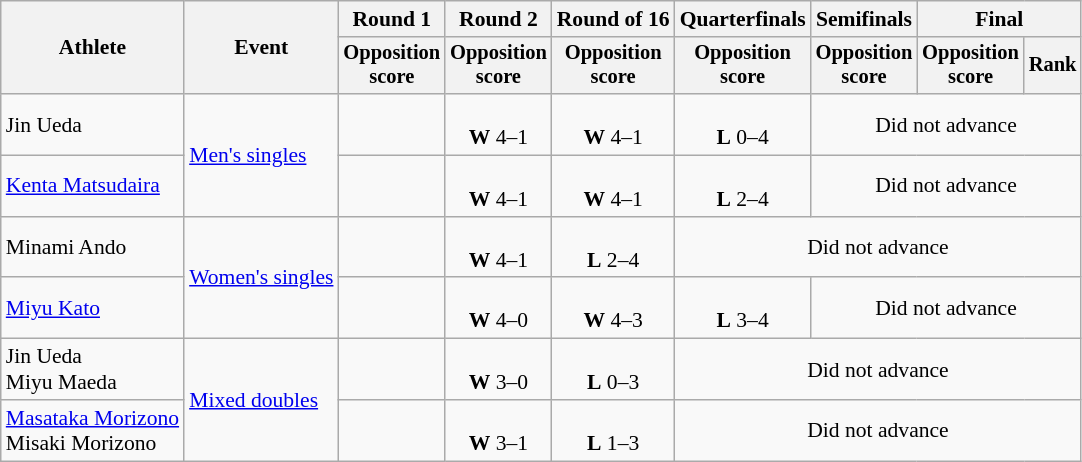<table class=wikitable style="font-size:90%; text-align:center;">
<tr>
<th rowspan="2">Athlete</th>
<th rowspan="2">Event</th>
<th>Round 1</th>
<th>Round 2</th>
<th>Round of 16</th>
<th>Quarterfinals</th>
<th>Semifinals</th>
<th colspan=2>Final</th>
</tr>
<tr style="font-size:95%">
<th>Opposition<br> score</th>
<th>Opposition<br> score</th>
<th>Opposition<br> score</th>
<th>Opposition<br> score</th>
<th>Opposition<br> score</th>
<th>Opposition<br> score</th>
<th>Rank</th>
</tr>
<tr>
<td style="text-align:left">Jin Ueda</td>
<td style="text-align:left" rowspan=2><a href='#'>Men's singles</a></td>
<td></td>
<td><br><strong>W</strong> 4–1</td>
<td><br><strong>W</strong> 4–1</td>
<td><br><strong>L</strong> 0–4</td>
<td colspan=3>Did not advance</td>
</tr>
<tr>
<td style="text-align:left"><a href='#'>Kenta Matsudaira</a></td>
<td></td>
<td><br><strong>W</strong> 4–1</td>
<td><br><strong>W</strong> 4–1</td>
<td><br><strong>L</strong> 2–4</td>
<td colspan=3>Did not advance</td>
</tr>
<tr>
<td style="text-align:left">Minami Ando</td>
<td style="text-align:left" rowspan=2><a href='#'>Women's singles</a></td>
<td></td>
<td><br><strong>W</strong> 4–1</td>
<td><br><strong>L</strong> 2–4</td>
<td colspan=4>Did not advance</td>
</tr>
<tr>
<td style="text-align:left"><a href='#'>Miyu Kato</a></td>
<td></td>
<td><br><strong>W</strong> 4–0</td>
<td><br><strong>W</strong> 4–3</td>
<td><br><strong>L</strong> 3–4</td>
<td colspan=3>Did not advance</td>
</tr>
<tr>
<td style="text-align:left">Jin Ueda<br>Miyu Maeda</td>
<td style="text-align:left" rowspan=2><a href='#'>Mixed doubles</a></td>
<td></td>
<td><br><strong>W</strong> 3–0</td>
<td><br><strong>L</strong> 0–3</td>
<td colspan=4>Did not advance</td>
</tr>
<tr>
<td style="text-align:left"><a href='#'>Masataka Morizono</a><br>Misaki Morizono</td>
<td></td>
<td><br><strong>W</strong> 3–1</td>
<td><br><strong>L</strong> 1–3</td>
<td colspan=4>Did not advance</td>
</tr>
</table>
